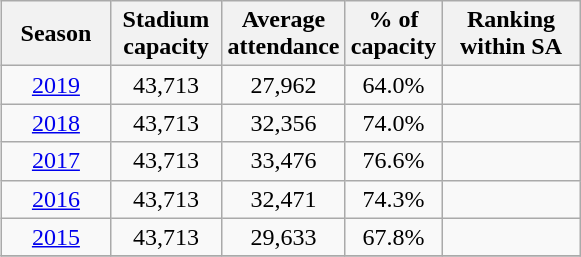<table class="wikitable" style="text-align:center; margin-left:1em; float:right;">
<tr>
<th style="width:65px;">Season</th>
<th style="width:67px;">Stadium capacity</th>
<th style="width:75px;">Average attendance</th>
<th style="width:20px;">% of capacity</th>
<th style="width:85px;">Ranking within SA</th>
</tr>
<tr>
<td style="text-align:center;"><a href='#'>2019</a></td>
<td>43,713</td>
<td>27,962</td>
<td>64.0%</td>
<td></td>
</tr>
<tr>
<td style="text-align:center;"><a href='#'>2018</a></td>
<td>43,713</td>
<td>32,356</td>
<td>74.0%</td>
<td></td>
</tr>
<tr>
<td style="text-align:center;"><a href='#'>2017</a></td>
<td>43,713</td>
<td>33,476</td>
<td>76.6%</td>
<td></td>
</tr>
<tr>
<td style="text-align:center;"><a href='#'>2016</a></td>
<td>43,713</td>
<td>32,471</td>
<td>74.3%</td>
<td></td>
</tr>
<tr>
<td style="text-align:center;"><a href='#'>2015</a></td>
<td>43,713</td>
<td>29,633</td>
<td>67.8%</td>
<td></td>
</tr>
<tr>
</tr>
</table>
